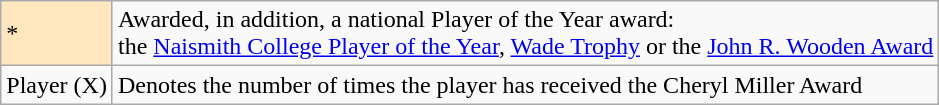<table class="wikitable">
<tr>
<td style="background-color:#FFE6BD">*</td>
<td>Awarded, in addition, a national Player of the Year award: <br>the <a href='#'>Naismith College Player of the Year</a>, <a href='#'>Wade Trophy</a> or the <a href='#'>John R. Wooden Award</a></td>
</tr>
<tr>
<td>Player (X)</td>
<td>Denotes the number of times the player has received the Cheryl Miller Award</td>
</tr>
</table>
